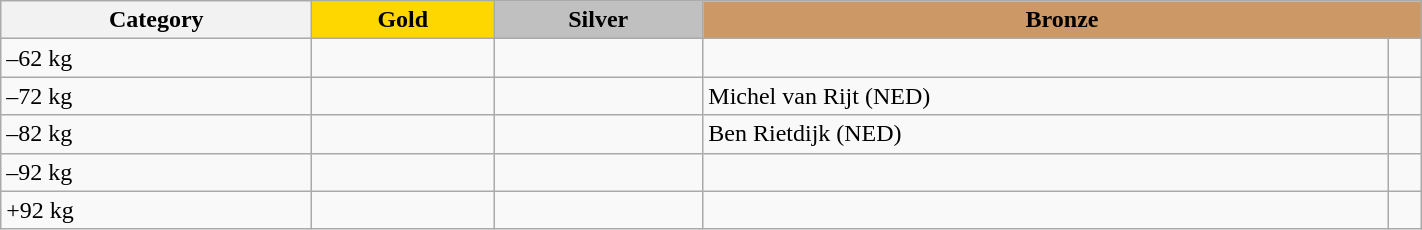<table class=wikitable width=75%>
<tr>
<th>Category</th>
<th style="background: gold">Gold</th>
<th style="background: silver">Silver</th>
<th style="background: #cc9966" colspan=2>Bronze</th>
</tr>
<tr>
<td>–62 kg</td>
<td></td>
<td></td>
<td></td>
<td></td>
</tr>
<tr>
<td>–72 kg</td>
<td></td>
<td></td>
<td>Michel van Rijt (NED)</td>
<td></td>
</tr>
<tr>
<td>–82 kg</td>
<td></td>
<td></td>
<td>Ben Rietdijk (NED)</td>
<td></td>
</tr>
<tr>
<td>–92 kg</td>
<td></td>
<td></td>
<td></td>
<td></td>
</tr>
<tr>
<td>+92 kg</td>
<td></td>
<td></td>
<td></td>
<td></td>
</tr>
</table>
